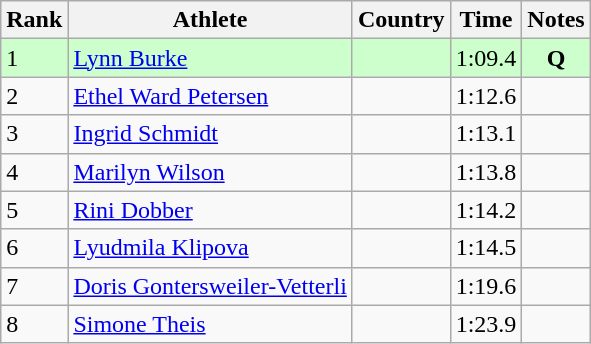<table class="wikitable">
<tr>
<th>Rank</th>
<th>Athlete</th>
<th>Country</th>
<th>Time</th>
<th>Notes</th>
</tr>
<tr bgcolor=#CCFFCC>
<td>1</td>
<td><a href='#'>Lynn Burke</a></td>
<td></td>
<td>1:09.4</td>
<td align=center><strong>Q</strong></td>
</tr>
<tr>
<td>2</td>
<td><a href='#'>Ethel Ward Petersen</a></td>
<td></td>
<td>1:12.6</td>
<td></td>
</tr>
<tr>
<td>3</td>
<td><a href='#'>Ingrid Schmidt</a></td>
<td></td>
<td>1:13.1</td>
<td></td>
</tr>
<tr>
<td>4</td>
<td><a href='#'>Marilyn Wilson</a></td>
<td></td>
<td>1:13.8</td>
<td></td>
</tr>
<tr>
<td>5</td>
<td><a href='#'>Rini Dobber</a></td>
<td></td>
<td>1:14.2</td>
<td></td>
</tr>
<tr>
<td>6</td>
<td><a href='#'>Lyudmila Klipova</a></td>
<td></td>
<td>1:14.5</td>
<td></td>
</tr>
<tr>
<td>7</td>
<td><a href='#'>Doris Gontersweiler-Vetterli</a></td>
<td></td>
<td>1:19.6</td>
<td></td>
</tr>
<tr>
<td>8</td>
<td><a href='#'>Simone Theis</a></td>
<td></td>
<td>1:23.9</td>
<td></td>
</tr>
</table>
